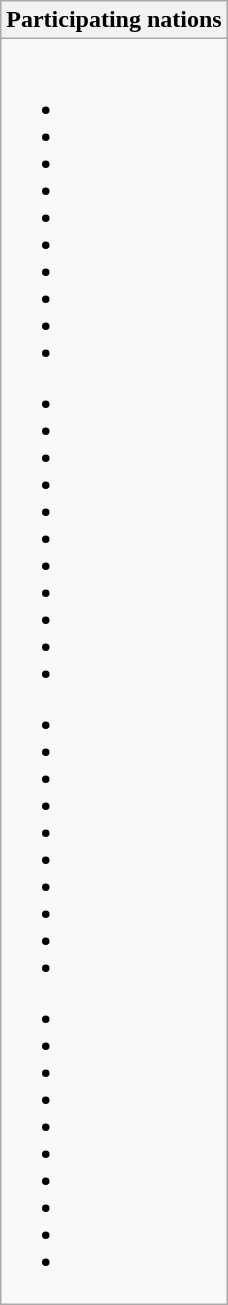<table class="wikitable floatright" style="max-width:41em;">
<tr>
<th>Participating nations</th>
</tr>
<tr>
<td><br>
<ul><li></li><li></li><li></li><li></li><li></li><li></li><li></li><li></li><li></li><li></li></ul><ul><li></li><li></li><li></li><li></li><li></li><li></li><li></li><li></li><li></li><li></li><li></li></ul><ul><li></li><li></li><li></li><li></li><li></li><li></li><li></li><li></li><li></li><li></li></ul><ul><li></li><li></li><li></li><li></li><li></li><li></li><li></li><li></li><li></li><li></li></ul></td>
</tr>
</table>
